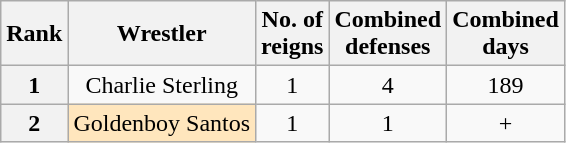<table class="wikitable sortable" style="text-align: center">
<tr>
<th>Rank</th>
<th>Wrestler</th>
<th>No. of<br>reigns</th>
<th>Combined<br>defenses</th>
<th>Combined<br>days</th>
</tr>
<tr>
<th>1</th>
<td>Charlie Sterling</td>
<td>1</td>
<td>4</td>
<td>189</td>
</tr>
<tr>
<th>2</th>
<td style="background-color:#FFE6BD">Goldenboy Santos</td>
<td>1</td>
<td>1</td>
<td> +</td>
</tr>
</table>
